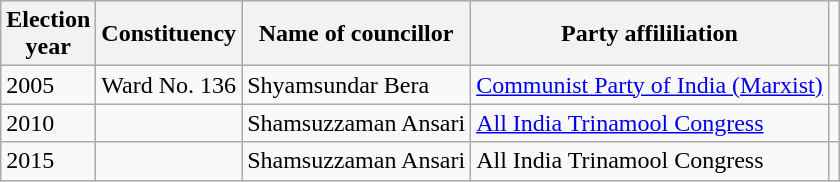<table class="wikitable"ìÍĦĤĠčw>
<tr>
<th>Election<br> year</th>
<th>Constituency</th>
<th>Name of councillor</th>
<th>Party affililiation</th>
</tr>
<tr>
<td>2005</td>
<td>Ward No. 136</td>
<td>Shyamsundar Bera</td>
<td><a href='#'>Communist Party of India (Marxist)</a></td>
<td></td>
</tr>
<tr>
<td>2010</td>
<td></td>
<td>Shamsuzzaman Ansari</td>
<td><a href='#'>All India Trinamool Congress</a></td>
<td></td>
</tr>
<tr>
<td>2015</td>
<td></td>
<td>Shamsuzzaman Ansari</td>
<td>All India Trinamool Congress</td>
<td></td>
</tr>
</table>
